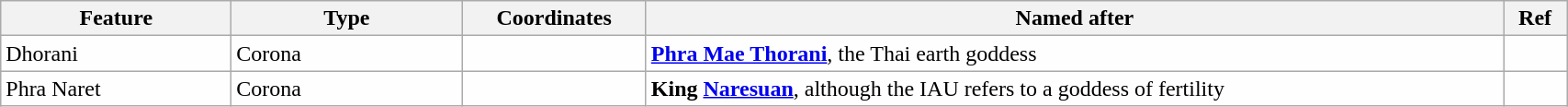<table class="wikitable" style="min-width: 90%;">
<tr>
<th style="width:10em">Feature</th>
<th style="width:10em">Type</th>
<th>Coordinates</th>
<th>Named after</th>
<th>Ref</th>
</tr>
<tr id=001 bgcolor=#fefefe>
<td>Dhorani</td>
<td>Corona</td>
<td></td>
<td><strong><a href='#'>Phra Mae Thorani</a></strong>, the Thai earth goddess</td>
<td></td>
</tr>
<tr id=002 bgcolor=#fefefe>
<td>Phra Naret</td>
<td>Corona</td>
<td></td>
<td><strong>King <a href='#'>Naresuan</a></strong>, although the IAU refers to a goddess of fertility</td>
<td></td>
</tr>
</table>
